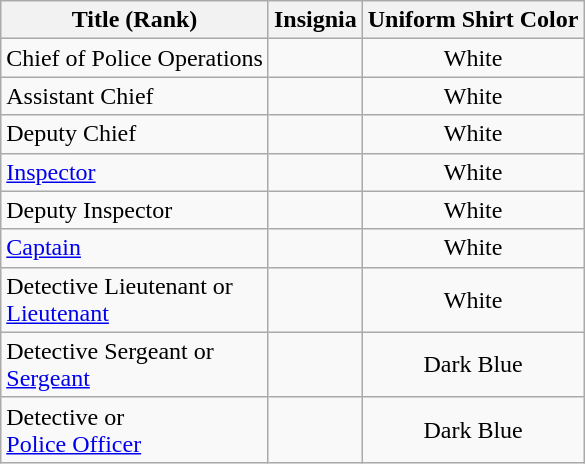<table border="1" cellspacing="0" cellpadding="5" style="border-collapse:collapse;" class="wikitable">
<tr>
<th>Title (Rank)</th>
<th>Insignia</th>
<th>Uniform Shirt Color</th>
</tr>
<tr>
<td>Chief of Police Operations</td>
<td></td>
<td style="text-align:center;">White</td>
</tr>
<tr>
<td>Assistant Chief</td>
<td></td>
<td style="text-align:center;">White</td>
</tr>
<tr>
<td>Deputy Chief</td>
<td></td>
<td style="text-align:center;">White</td>
</tr>
<tr>
<td><a href='#'>Inspector</a></td>
<td></td>
<td style="text-align:center;">White</td>
</tr>
<tr>
<td>Deputy Inspector</td>
<td></td>
<td style="text-align:center;">White</td>
</tr>
<tr>
<td><a href='#'>Captain</a></td>
<td></td>
<td style="text-align:center;">White</td>
</tr>
<tr>
<td>Detective Lieutenant or<br><a href='#'>Lieutenant</a></td>
<td></td>
<td style="text-align:center;">White</td>
</tr>
<tr>
<td>Detective Sergeant or<br><a href='#'>Sergeant</a></td>
<td></td>
<td style="text-align:center;">Dark Blue</td>
</tr>
<tr>
<td>Detective or<br><a href='#'>Police Officer</a></td>
<td></td>
<td style="text-align:center;">Dark Blue</td>
</tr>
</table>
